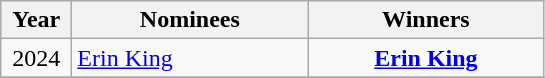<table class="wikitable">
<tr>
<th width=40 align=center>Year</th>
<th width=150>Nominees</th>
<th width=150>Winners</th>
</tr>
<tr>
<td align=center>2024</td>
<td><a href='#'>Erin King</a></td>
<td align=center><strong><a href='#'>Erin King</a></strong></td>
</tr>
<tr>
</tr>
</table>
